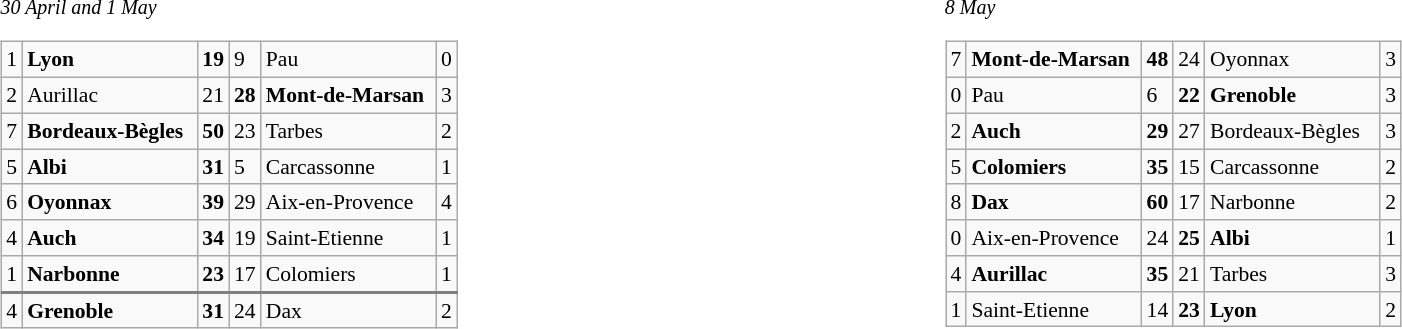<table width="100%" align="center" border="0" cellpadding="0" cellspacing="5">
<tr valign="top" align="left">
<td width="50%"><br><small><em>30 April and 1 May</em></small><table class="wikitable gauche" cellpadding="0" cellspacing="0" style="font-size:90%;">
<tr>
<td>1</td>
<td><strong>Lyon</strong></td>
<td> <strong>19</strong></td>
<td> 9</td>
<td>Pau</td>
<td>0</td>
</tr>
<tr>
<td>2</td>
<td width="110px">Aurillac</td>
<td> 21</td>
<td> <strong>28</strong></td>
<td width="110px"><strong>Mont-de-Marsan</strong></td>
<td>3</td>
</tr>
<tr>
<td>7</td>
<td><strong>Bordeaux-Bègles</strong></td>
<td> <strong>50</strong></td>
<td> 23</td>
<td>Tarbes</td>
<td>2</td>
</tr>
<tr>
<td>5</td>
<td><strong>Albi</strong></td>
<td> <strong>31</strong></td>
<td> 5</td>
<td>Carcassonne</td>
<td>1</td>
</tr>
<tr>
<td>6</td>
<td><strong>Oyonnax</strong></td>
<td> <strong>39</strong></td>
<td> 29</td>
<td>Aix-en-Provence</td>
<td>4</td>
</tr>
<tr>
<td>4</td>
<td><strong>Auch</strong></td>
<td> <strong>34</strong></td>
<td> 19</td>
<td>Saint-Etienne</td>
<td>1</td>
</tr>
<tr>
<td>1</td>
<td><strong>Narbonne</strong></td>
<td> <strong>23</strong></td>
<td> 17</td>
<td>Colomiers</td>
<td>1</td>
</tr>
<tr --- style="border-top:2px solid grey;">
<td>4</td>
<td><strong>Grenoble</strong></td>
<td> <strong>31</strong></td>
<td> 24</td>
<td>Dax</td>
<td>2</td>
</tr>
</table>
</td>
<td width="50%"><br><small><em>8 May</em></small><table class="wikitable gauche" cellpadding="0" cellspacing="0" style="font-size:90%;">
<tr>
<td>7</td>
<td width="110px"><strong>Mont-de-Marsan</strong></td>
<td> <strong>48</strong></td>
<td> 24</td>
<td width="110px">Oyonnax</td>
<td>3</td>
</tr>
<tr>
<td>0</td>
<td>Pau</td>
<td> 6</td>
<td> <strong>22</strong></td>
<td><strong>Grenoble</strong></td>
<td>3</td>
</tr>
<tr>
<td>2</td>
<td><strong>Auch</strong></td>
<td> <strong>29</strong></td>
<td> 27</td>
<td>Bordeaux-Bègles</td>
<td>3</td>
</tr>
<tr>
<td>5</td>
<td><strong>Colomiers</strong></td>
<td> <strong>35</strong></td>
<td> 15</td>
<td>Carcassonne</td>
<td>2</td>
</tr>
<tr>
<td>8</td>
<td><strong>Dax</strong></td>
<td> <strong>60</strong></td>
<td> 17</td>
<td>Narbonne</td>
<td>2</td>
</tr>
<tr>
<td>0</td>
<td>Aix-en-Provence</td>
<td> 24</td>
<td> <strong>25</strong></td>
<td><strong>Albi</strong></td>
<td>1</td>
</tr>
<tr>
<td>4</td>
<td><strong>Aurillac</strong></td>
<td> <strong>35</strong></td>
<td> 21</td>
<td>Tarbes</td>
<td>3</td>
</tr>
<tr>
<td>1</td>
<td>Saint-Etienne</td>
<td> 14</td>
<td> <strong>23</strong></td>
<td><strong>Lyon</strong></td>
<td>2</td>
</tr>
</table>
</td>
</tr>
</table>
